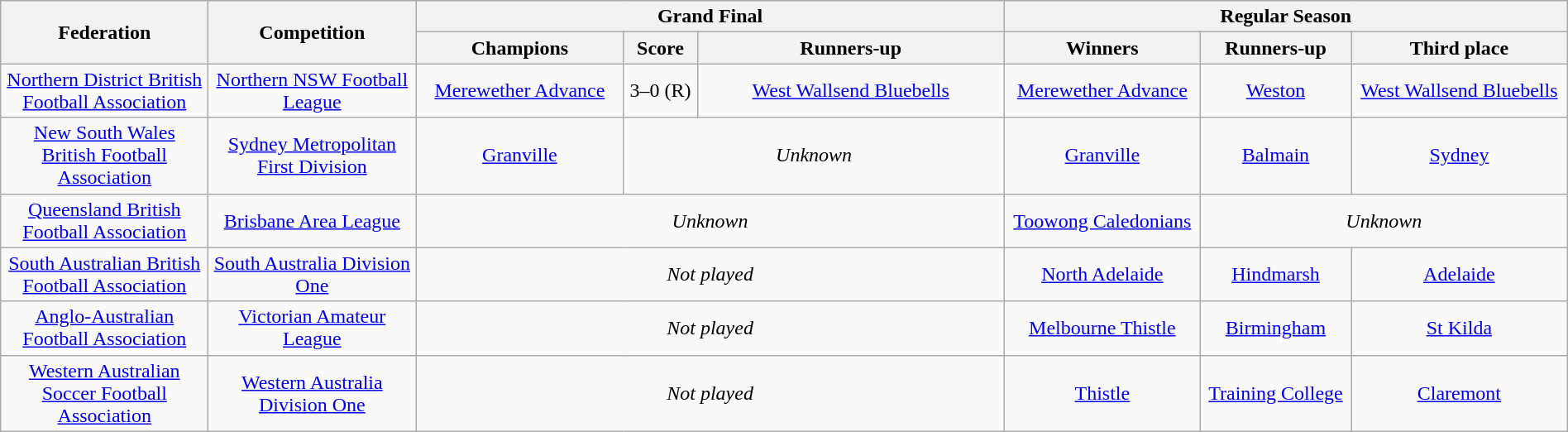<table class="wikitable" width="100%">
<tr>
<th rowspan="2" style="width:10em">Federation</th>
<th rowspan="2" style="width:10em">Competition</th>
<th colspan="3" scope="col">Grand Final</th>
<th colspan="3">Regular Season</th>
</tr>
<tr>
<th style="width:10em">Champions</th>
<th>Score</th>
<th style="width:15em">Runners-up</th>
<th>Winners</th>
<th>Runners-up</th>
<th>Third place</th>
</tr>
<tr>
<td align="center"><a href='#'>Northern District British Football Association</a></td>
<td align="center"><a href='#'>Northern NSW Football League</a></td>
<td align="center"><a href='#'>Merewether Advance</a></td>
<td align="center">3–0 (R)</td>
<td align="center"><a href='#'>West Wallsend Bluebells</a></td>
<td align="center"><a href='#'>Merewether Advance</a></td>
<td align="center"><a href='#'>Weston</a></td>
<td align="center"><a href='#'>West Wallsend Bluebells</a></td>
</tr>
<tr>
<td align="center"><a href='#'>New South Wales British Football Association</a></td>
<td align="center"><a href='#'>Sydney Metropolitan First Division</a></td>
<td align="center"><a href='#'>Granville</a></td>
<td colspan="2" align="center"><em>Unknown</em></td>
<td align="center"><a href='#'>Granville</a></td>
<td align="center"><a href='#'>Balmain</a></td>
<td align="center"><a href='#'>Sydney</a></td>
</tr>
<tr>
<td align="center"><a href='#'>Queensland British Football Association</a></td>
<td align="center"><a href='#'>Brisbane Area League</a></td>
<td colspan="3" align="center"><em>Unknown</em></td>
<td align="center"><a href='#'>Toowong Caledonians</a></td>
<td colspan="2" align="center"><em>Unknown</em></td>
</tr>
<tr>
<td align="center"><a href='#'>South Australian British Football Association</a></td>
<td align="center"><a href='#'>South Australia Division One</a></td>
<td colspan="3" align="center"><em>Not played</em></td>
<td align="center"><a href='#'>North Adelaide</a></td>
<td align="center"><a href='#'>Hindmarsh</a></td>
<td align="center"><a href='#'>Adelaide</a></td>
</tr>
<tr>
<td align="center"><a href='#'>Anglo-Australian Football Association</a></td>
<td align="center"><a href='#'>Victorian Amateur League</a></td>
<td colspan="3" align="center"><em>Not played</em></td>
<td align="center"><a href='#'>Melbourne Thistle</a></td>
<td align="center"><a href='#'>Birmingham</a></td>
<td align="center"><a href='#'>St Kilda</a></td>
</tr>
<tr>
<td align="center"><a href='#'>Western Australian Soccer Football Association</a></td>
<td align="center"><a href='#'>Western Australia Division One</a></td>
<td colspan="3" align="center"><em>Not played</em></td>
<td align="center"><a href='#'>Thistle</a></td>
<td align="center"><a href='#'>Training College</a></td>
<td align="center"><a href='#'>Claremont</a></td>
</tr>
</table>
